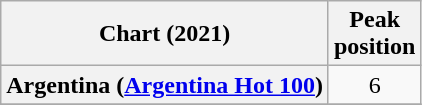<table class="wikitable sortable plainrowheaders" style="text-align:center">
<tr>
<th scope="col">Chart (2021)</th>
<th scope="col">Peak<br>position</th>
</tr>
<tr>
<th scope="row">Argentina (<a href='#'>Argentina Hot 100</a>)</th>
<td>6</td>
</tr>
<tr>
</tr>
</table>
